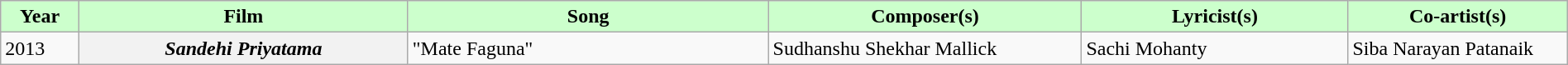<table class="wikitable plainrowheaders" style="width:100%;" textcolor:#000;">
<tr style="background:#cfc; text-align:center;">
<td scope="col" style="width:5%;"><strong>Year</strong></td>
<td scope="col" style="width:21%;"><strong>Film</strong></td>
<td scope="col" style="width:23%;"><strong>Song</strong></td>
<td scope="col" style="width:20%;"><strong>Composer(s)</strong></td>
<td scope="col" style="width:17%;"><strong>Lyricist(s)</strong></td>
<td scope="col" style="width:18%;"><strong>Co-artist(s)</strong></td>
</tr>
<tr>
<td>2013</td>
<th scope="row"><em>Sandehi Priyatama</em></th>
<td>"Mate Faguna"</td>
<td>Sudhanshu Shekhar Mallick</td>
<td>Sachi Mohanty</td>
<td>Siba Narayan Patanaik</td>
</tr>
</table>
